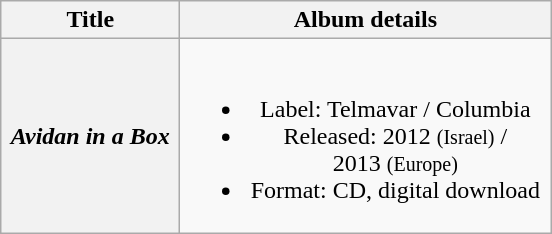<table class="wikitable plainrowheaders" style="text-align:center;" border="1">
<tr>
<th scope="col" style="width:7em;">Title</th>
<th scope="col" style="width:15em;">Album details</th>
</tr>
<tr>
<th scope="row"><em>Avidan in a Box</em></th>
<td><br><ul><li>Label: Telmavar / Columbia</li><li>Released: 2012 <small>(Israel)</small> /<br> 2013 <small>(Europe)</small></li><li>Format: CD, digital download</li></ul></td>
</tr>
</table>
